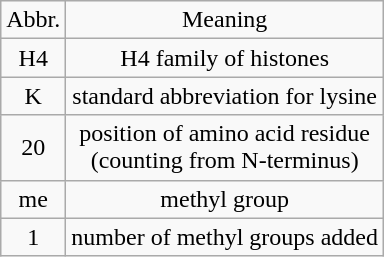<table class="wikitable" style="text-align:center">
<tr>
<td>Abbr.</td>
<td>Meaning</td>
</tr>
<tr>
<td>H4</td>
<td>H4 family of histones</td>
</tr>
<tr>
<td>K</td>
<td>standard abbreviation for lysine</td>
</tr>
<tr>
<td>20</td>
<td>position of amino acid residue<br>(counting from N-terminus)</td>
</tr>
<tr>
<td>me</td>
<td>methyl group</td>
</tr>
<tr>
<td>1</td>
<td>number of methyl groups added</td>
</tr>
</table>
